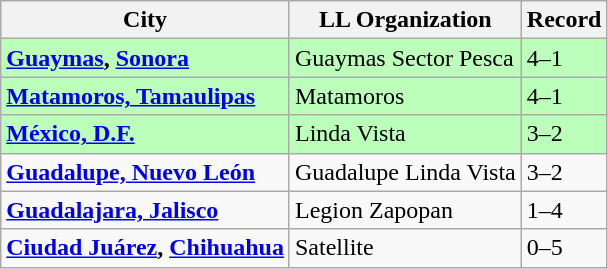<table class="wikitable">
<tr>
<th>City</th>
<th>LL Organization</th>
<th>Record</th>
</tr>
<tr style="background:#bfb;">
<td> <strong><a href='#'>Guaymas</a>, <a href='#'>Sonora</a></strong></td>
<td>Guaymas Sector Pesca</td>
<td>4–1</td>
</tr>
<tr style="background:#bfb;">
<td> <strong><a href='#'>Matamoros, Tamaulipas</a></strong></td>
<td>Matamoros</td>
<td>4–1</td>
</tr>
<tr style="background:#bfb;">
<td> <strong><a href='#'>México, D.F.</a></strong></td>
<td>Linda Vista</td>
<td>3–2</td>
</tr>
<tr>
<td> <strong><a href='#'>Guadalupe, Nuevo León</a></strong></td>
<td>Guadalupe Linda Vista</td>
<td>3–2</td>
</tr>
<tr>
<td> <strong><a href='#'>Guadalajara, Jalisco</a></strong></td>
<td>Legion Zapopan</td>
<td>1–4</td>
</tr>
<tr>
<td> <strong><a href='#'>Ciudad Juárez</a>, <a href='#'>Chihuahua</a></strong></td>
<td>Satellite</td>
<td>0–5</td>
</tr>
</table>
